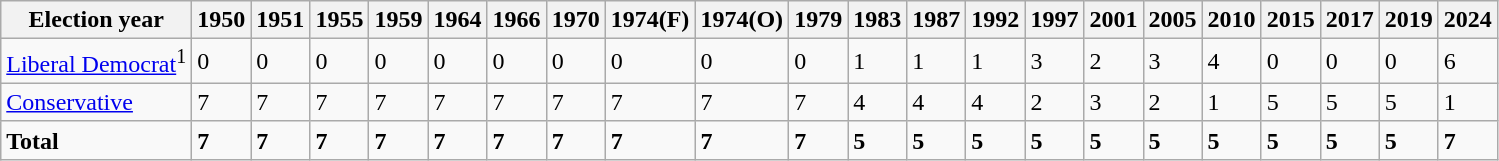<table class="wikitable">
<tr>
<th>Election year</th>
<th>1950</th>
<th>1951</th>
<th>1955</th>
<th>1959</th>
<th>1964</th>
<th>1966</th>
<th>1970</th>
<th>1974(F)</th>
<th>1974(O)</th>
<th>1979</th>
<th>1983</th>
<th>1987</th>
<th>1992</th>
<th>1997</th>
<th>2001</th>
<th>2005</th>
<th>2010</th>
<th>2015</th>
<th>2017</th>
<th>2019</th>
<th>2024</th>
</tr>
<tr>
<td><a href='#'>Liberal Democrat</a><sup>1</sup></td>
<td>0</td>
<td>0</td>
<td>0</td>
<td>0</td>
<td>0</td>
<td>0</td>
<td>0</td>
<td>0</td>
<td>0</td>
<td>0</td>
<td>1</td>
<td>1</td>
<td>1</td>
<td>3</td>
<td>2</td>
<td>3</td>
<td>4</td>
<td>0</td>
<td>0</td>
<td>0</td>
<td>6</td>
</tr>
<tr>
<td><a href='#'>Conservative</a></td>
<td>7</td>
<td>7</td>
<td>7</td>
<td>7</td>
<td>7</td>
<td>7</td>
<td>7</td>
<td>7</td>
<td>7</td>
<td>7</td>
<td>4</td>
<td>4</td>
<td>4</td>
<td>2</td>
<td>3</td>
<td>2</td>
<td>1</td>
<td>5</td>
<td>5</td>
<td>5</td>
<td>1</td>
</tr>
<tr>
<td><strong>Total</strong></td>
<td><strong>7</strong></td>
<td><strong>7</strong></td>
<td><strong>7</strong></td>
<td><strong>7</strong></td>
<td><strong>7</strong></td>
<td><strong>7</strong></td>
<td><strong>7</strong></td>
<td><strong>7</strong></td>
<td><strong>7</strong></td>
<td><strong>7</strong></td>
<td><strong>5</strong></td>
<td><strong>5</strong></td>
<td><strong>5</strong></td>
<td><strong>5</strong></td>
<td><strong>5</strong></td>
<td><strong>5</strong></td>
<td><strong>5</strong></td>
<td><strong>5</strong></td>
<td><strong>5</strong></td>
<td><strong>5</strong></td>
<td><strong>7</strong></td>
</tr>
</table>
